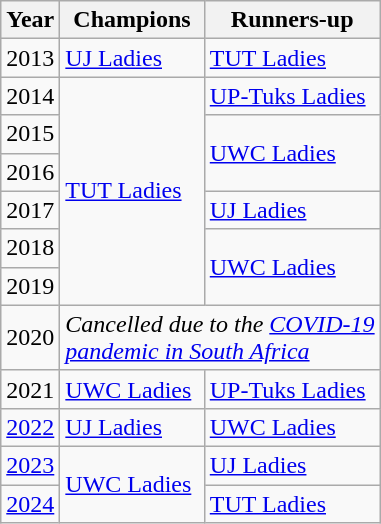<table class="wikitable">
<tr>
<th>Year</th>
<th>Champions</th>
<th>Runners-up</th>
</tr>
<tr>
<td>2013</td>
<td><a href='#'>UJ Ladies</a></td>
<td><a href='#'>TUT Ladies</a></td>
</tr>
<tr>
<td>2014</td>
<td rowspan="6"><a href='#'>TUT Ladies</a></td>
<td><a href='#'>UP-Tuks Ladies</a></td>
</tr>
<tr>
<td>2015</td>
<td rowspan="2"><a href='#'>UWC Ladies</a></td>
</tr>
<tr>
<td>2016</td>
</tr>
<tr>
<td>2017</td>
<td><a href='#'>UJ Ladies</a></td>
</tr>
<tr>
<td>2018</td>
<td rowspan="2"><a href='#'>UWC Ladies</a></td>
</tr>
<tr>
<td>2019</td>
</tr>
<tr>
<td>2020</td>
<td colspan="2"><em>Cancelled due to the <a href='#'>COVID-19<br>pandemic in South Africa</a></em></td>
</tr>
<tr>
<td>2021</td>
<td><a href='#'>UWC Ladies</a></td>
<td><a href='#'>UP-Tuks Ladies</a></td>
</tr>
<tr>
<td><a href='#'>2022</a></td>
<td><a href='#'>UJ Ladies</a></td>
<td><a href='#'>UWC Ladies</a></td>
</tr>
<tr>
<td><a href='#'>2023</a></td>
<td rowspan="2"><a href='#'>UWC Ladies</a></td>
<td><a href='#'>UJ Ladies</a></td>
</tr>
<tr>
<td><a href='#'>2024</a></td>
<td><a href='#'>TUT Ladies</a></td>
</tr>
</table>
